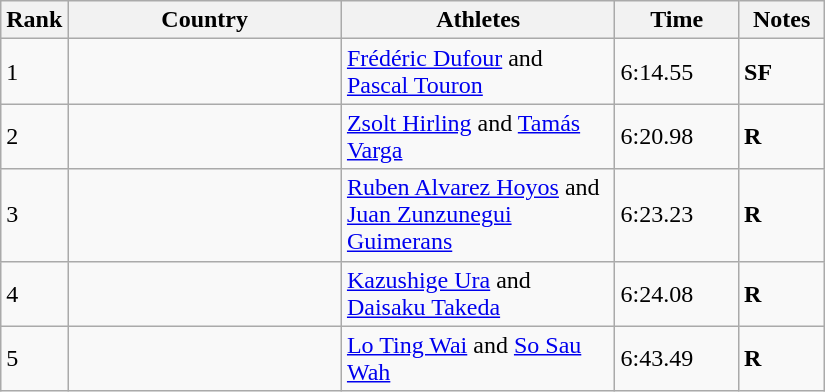<table class="wikitable sortable">
<tr>
<th width=25>Rank</th>
<th width=175>Country</th>
<th width=175>Athletes</th>
<th width=75>Time</th>
<th width=50>Notes</th>
</tr>
<tr>
<td>1</td>
<td></td>
<td><a href='#'>Frédéric Dufour</a> and <a href='#'>Pascal Touron</a></td>
<td>6:14.55</td>
<td><strong>SF</strong></td>
</tr>
<tr>
<td>2</td>
<td></td>
<td><a href='#'>Zsolt Hirling</a> and <a href='#'>Tamás Varga</a></td>
<td>6:20.98</td>
<td><strong>R</strong></td>
</tr>
<tr>
<td>3</td>
<td></td>
<td><a href='#'>Ruben Alvarez Hoyos</a> and <a href='#'>Juan Zunzunegui Guimerans</a></td>
<td>6:23.23</td>
<td><strong>R</strong></td>
</tr>
<tr>
<td>4</td>
<td></td>
<td><a href='#'>Kazushige Ura</a> and <a href='#'>Daisaku Takeda</a></td>
<td>6:24.08</td>
<td><strong>R</strong></td>
</tr>
<tr>
<td>5</td>
<td></td>
<td><a href='#'>Lo Ting Wai</a> and <a href='#'>So Sau Wah</a></td>
<td>6:43.49</td>
<td><strong>R</strong></td>
</tr>
</table>
